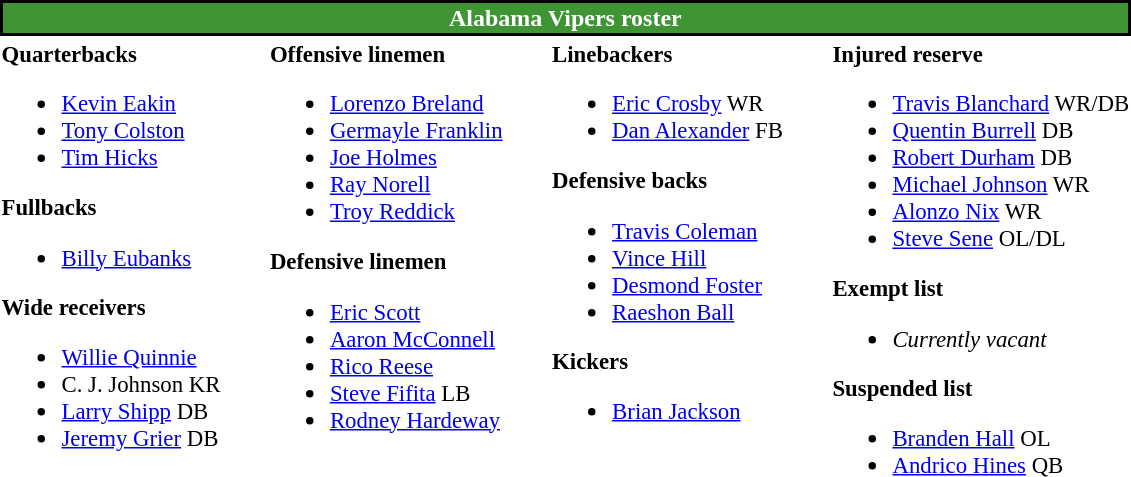<table class="toccolours" style="text-align: left;">
<tr>
<th colspan="7" style="text-align:center; color:white; background-color:#3F9434;  border:2px solid #000000;">Alabama Vipers roster</th>
</tr>
<tr>
<td style="font-size: 95%;vertical-align:top;"><strong>Quarterbacks</strong><br><ul><li> <a href='#'>Kevin Eakin</a></li><li> <a href='#'>Tony Colston</a></li><li> <a href='#'>Tim Hicks</a></li></ul><strong>Fullbacks</strong><ul><li> <a href='#'>Billy Eubanks</a></li></ul><strong>Wide receivers</strong><ul><li> <a href='#'>Willie Quinnie</a></li><li> C. J. Johnson KR</li><li> <a href='#'>Larry Shipp</a> DB</li><li> <a href='#'>Jeremy Grier</a> DB</li></ul></td>
<td style="width: 25px;"></td>
<td style="font-size: 95%;vertical-align:top;"><strong>Offensive linemen</strong><br><ul><li> <a href='#'>Lorenzo Breland</a></li><li> <a href='#'>Germayle Franklin</a></li><li> <a href='#'>Joe Holmes</a></li><li> <a href='#'>Ray Norell</a></li><li> <a href='#'>Troy Reddick</a></li></ul><strong>Defensive linemen</strong><ul><li> <a href='#'>Eric Scott</a></li><li> <a href='#'>Aaron McConnell</a></li><li> <a href='#'>Rico Reese</a></li><li> <a href='#'>Steve Fifita</a> LB</li><li> <a href='#'>Rodney Hardeway</a></li></ul></td>
<td style="width: 25px;"></td>
<td style="font-size: 95%;vertical-align:top;"><strong>Linebackers</strong><br><ul><li> <a href='#'>Eric Crosby</a> WR</li><li> <a href='#'>Dan Alexander</a> FB</li></ul><strong>Defensive backs</strong><ul><li> <a href='#'>Travis Coleman</a></li><li> <a href='#'>Vince Hill</a></li><li> <a href='#'>Desmond Foster</a></li><li> <a href='#'>Raeshon Ball</a></li></ul><strong>Kickers</strong><ul><li> <a href='#'>Brian Jackson</a></li></ul></td>
<td style="width: 25px;"></td>
<td style="font-size: 95%;vertical-align:top;"><strong>Injured reserve</strong><br><ul><li> <a href='#'>Travis Blanchard</a> WR/DB</li><li> <a href='#'>Quentin Burrell</a> DB</li><li> <a href='#'>Robert Durham</a> DB</li><li> <a href='#'>Michael Johnson</a> WR</li><li> <a href='#'>Alonzo Nix</a> WR</li><li> <a href='#'>Steve Sene</a> OL/DL</li></ul><strong>Exempt list</strong><ul><li><em>Currently vacant</em></li></ul><strong>Suspended list</strong><ul><li> <a href='#'>Branden Hall</a> OL</li><li> <a href='#'>Andrico Hines</a> QB</li></ul></td>
</tr>
<tr>
</tr>
</table>
